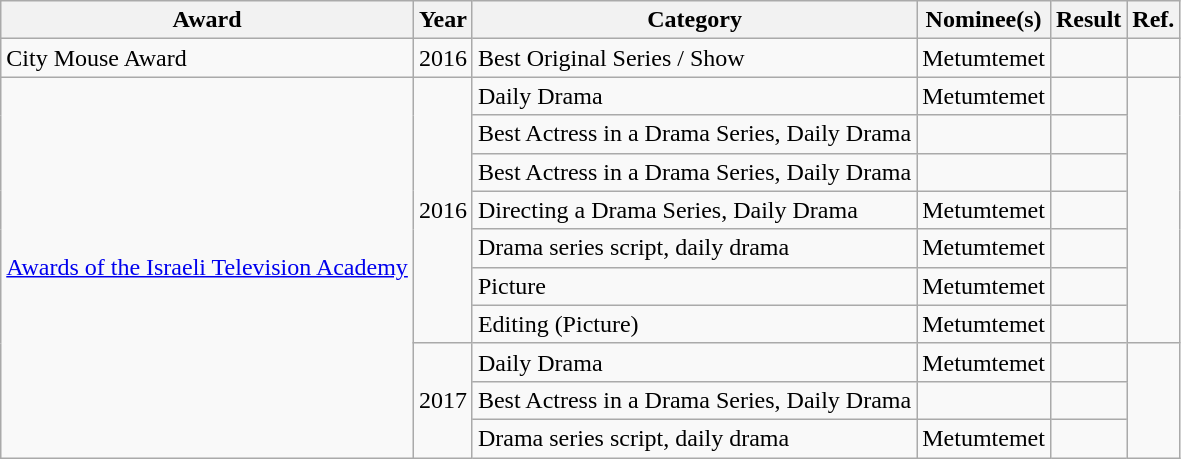<table class="wikitable">
<tr>
<th>Award</th>
<th>Year</th>
<th>Category</th>
<th>Nominee(s)</th>
<th>Result</th>
<th>Ref.</th>
</tr>
<tr>
<td>City Mouse Award</td>
<td>2016</td>
<td>Best Original Series / Show</td>
<td>Metumtemet</td>
<td></td>
<td></td>
</tr>
<tr>
<td rowspan="10"><a href='#'>Awards of the Israeli Television Academy</a></td>
<td rowspan="7">2016</td>
<td>Daily Drama</td>
<td>Metumtemet</td>
<td></td>
<td rowspan="7"></td>
</tr>
<tr>
<td>Best Actress in a Drama Series, Daily Drama</td>
<td></td>
<td></td>
</tr>
<tr>
<td>Best Actress in a Drama Series, Daily Drama</td>
<td></td>
<td></td>
</tr>
<tr>
<td>Directing a Drama Series, Daily Drama</td>
<td>Metumtemet</td>
<td></td>
</tr>
<tr>
<td>Drama series script, daily drama</td>
<td>Metumtemet</td>
<td></td>
</tr>
<tr>
<td>Picture</td>
<td>Metumtemet</td>
<td></td>
</tr>
<tr>
<td>Editing (Picture)</td>
<td>Metumtemet</td>
<td></td>
</tr>
<tr>
<td rowspan="3">2017</td>
<td>Daily Drama</td>
<td>Metumtemet</td>
<td></td>
<td rowspan="3"></td>
</tr>
<tr>
<td>Best Actress in a Drama Series, Daily Drama</td>
<td></td>
<td></td>
</tr>
<tr>
<td>Drama series script, daily drama</td>
<td>Metumtemet</td>
<td></td>
</tr>
</table>
